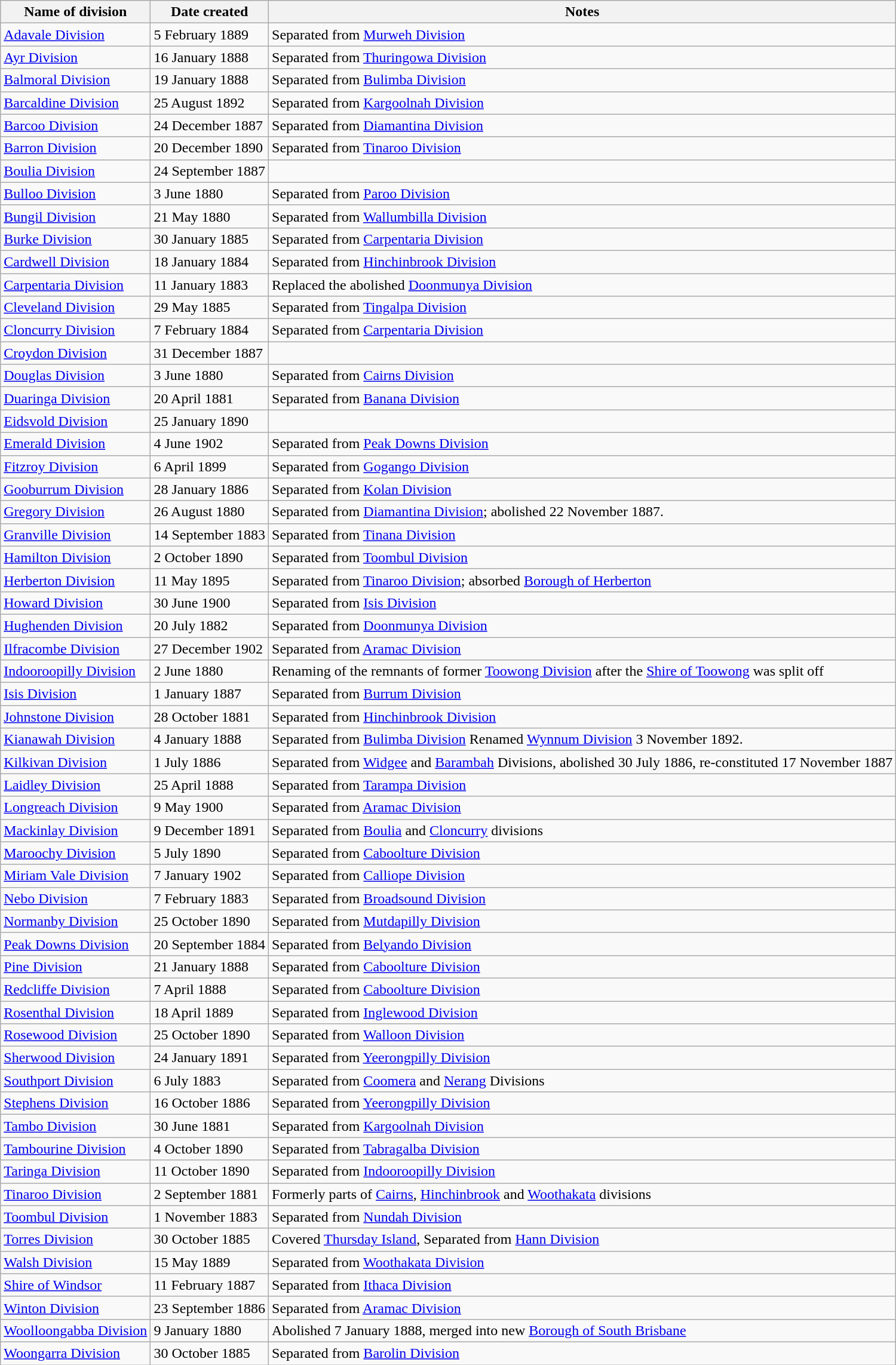<table class="wikitable sortable">
<tr>
<th>Name of division</th>
<th>Date created</th>
<th>Notes</th>
</tr>
<tr>
<td><a href='#'>Adavale Division</a></td>
<td>5 February 1889</td>
<td>Separated from <a href='#'>Murweh Division</a></td>
</tr>
<tr>
<td><a href='#'>Ayr Division</a></td>
<td>16 January 1888</td>
<td>Separated from <a href='#'>Thuringowa Division</a></td>
</tr>
<tr>
<td><a href='#'>Balmoral Division</a></td>
<td>19 January 1888</td>
<td>Separated from <a href='#'>Bulimba Division</a></td>
</tr>
<tr>
<td><a href='#'>Barcaldine Division</a></td>
<td>25 August 1892</td>
<td>Separated from <a href='#'>Kargoolnah Division</a></td>
</tr>
<tr>
<td><a href='#'>Barcoo Division</a></td>
<td>24 December 1887</td>
<td>Separated from <a href='#'>Diamantina Division</a></td>
</tr>
<tr>
<td><a href='#'>Barron Division</a></td>
<td>20 December 1890</td>
<td>Separated from <a href='#'>Tinaroo Division</a></td>
</tr>
<tr>
<td><a href='#'>Boulia Division</a></td>
<td>24 September 1887</td>
<td></td>
</tr>
<tr>
<td><a href='#'>Bulloo Division</a></td>
<td>3 June 1880</td>
<td>Separated from <a href='#'>Paroo Division</a></td>
</tr>
<tr>
<td><a href='#'>Bungil Division</a></td>
<td>21 May 1880</td>
<td>Separated from <a href='#'>Wallumbilla Division</a></td>
</tr>
<tr>
<td><a href='#'>Burke Division</a></td>
<td>30 January 1885</td>
<td>Separated from <a href='#'>Carpentaria Division</a></td>
</tr>
<tr>
<td><a href='#'>Cardwell Division</a></td>
<td>18 January 1884</td>
<td>Separated from <a href='#'>Hinchinbrook Division</a></td>
</tr>
<tr>
<td><a href='#'>Carpentaria Division</a></td>
<td>11 January 1883</td>
<td>Replaced the abolished <a href='#'>Doonmunya Division</a></td>
</tr>
<tr>
<td><a href='#'>Cleveland Division</a></td>
<td>29 May 1885</td>
<td>Separated from <a href='#'>Tingalpa Division</a></td>
</tr>
<tr>
<td><a href='#'>Cloncurry Division</a></td>
<td>7 February 1884</td>
<td>Separated from <a href='#'>Carpentaria Division</a></td>
</tr>
<tr>
<td><a href='#'>Croydon Division</a></td>
<td>31 December 1887</td>
<td></td>
</tr>
<tr>
<td><a href='#'>Douglas Division</a></td>
<td>3 June 1880</td>
<td>Separated from <a href='#'>Cairns Division</a></td>
</tr>
<tr>
<td><a href='#'>Duaringa Division</a></td>
<td>20 April 1881</td>
<td>Separated from <a href='#'>Banana Division</a></td>
</tr>
<tr>
<td><a href='#'>Eidsvold Division</a></td>
<td>25 January 1890</td>
<td></td>
</tr>
<tr>
<td><a href='#'>Emerald Division</a></td>
<td>4 June 1902</td>
<td>Separated from <a href='#'>Peak Downs Division</a></td>
</tr>
<tr>
<td><a href='#'>Fitzroy Division</a></td>
<td>6 April 1899</td>
<td>Separated from <a href='#'>Gogango Division</a></td>
</tr>
<tr>
<td><a href='#'>Gooburrum Division</a></td>
<td>28 January 1886</td>
<td>Separated from <a href='#'>Kolan Division</a></td>
</tr>
<tr>
<td><a href='#'>Gregory Division</a></td>
<td>26 August 1880</td>
<td>Separated from <a href='#'>Diamantina Division</a>; abolished 22 November 1887.</td>
</tr>
<tr>
<td><a href='#'>Granville Division</a></td>
<td>14 September 1883</td>
<td>Separated from <a href='#'>Tinana Division</a></td>
</tr>
<tr>
<td><a href='#'>Hamilton Division</a></td>
<td>2 October 1890</td>
<td>Separated from <a href='#'>Toombul Division</a></td>
</tr>
<tr>
<td><a href='#'>Herberton Division</a></td>
<td>11 May 1895</td>
<td>Separated from <a href='#'>Tinaroo Division</a>; absorbed <a href='#'>Borough of Herberton</a></td>
</tr>
<tr>
<td><a href='#'>Howard Division</a></td>
<td>30 June 1900</td>
<td>Separated from <a href='#'>Isis Division</a></td>
</tr>
<tr>
<td><a href='#'>Hughenden Division</a></td>
<td>20 July 1882</td>
<td>Separated from <a href='#'>Doonmunya Division</a></td>
</tr>
<tr>
<td><a href='#'>Ilfracombe Division</a></td>
<td>27 December 1902</td>
<td>Separated from <a href='#'>Aramac Division</a></td>
</tr>
<tr>
<td><a href='#'>Indooroopilly Division</a></td>
<td>2 June 1880</td>
<td>Renaming of the remnants of former <a href='#'>Toowong Division</a> after the <a href='#'>Shire of Toowong</a> was split off</td>
</tr>
<tr>
<td><a href='#'>Isis Division</a></td>
<td>1 January 1887</td>
<td>Separated from <a href='#'>Burrum Division</a></td>
</tr>
<tr>
<td><a href='#'>Johnstone Division</a></td>
<td>28 October 1881</td>
<td>Separated from <a href='#'>Hinchinbrook Division</a></td>
</tr>
<tr>
<td><a href='#'>Kianawah Division</a></td>
<td>4 January 1888</td>
<td>Separated from <a href='#'>Bulimba Division</a> Renamed <a href='#'>Wynnum Division</a> 3 November 1892.</td>
</tr>
<tr>
<td><a href='#'>Kilkivan Division</a></td>
<td>1 July 1886</td>
<td>Separated from <a href='#'>Widgee</a> and <a href='#'>Barambah</a> Divisions, abolished 30 July 1886, re-constituted 17 November 1887</td>
</tr>
<tr>
<td><a href='#'>Laidley Division</a></td>
<td>25 April 1888</td>
<td>Separated from <a href='#'>Tarampa Division</a></td>
</tr>
<tr>
<td><a href='#'>Longreach Division</a></td>
<td>9 May 1900</td>
<td>Separated from <a href='#'>Aramac Division</a></td>
</tr>
<tr>
<td><a href='#'>Mackinlay Division</a></td>
<td>9 December 1891</td>
<td>Separated from <a href='#'>Boulia</a> and <a href='#'>Cloncurry</a> divisions</td>
</tr>
<tr>
<td><a href='#'>Maroochy Division</a></td>
<td>5 July 1890</td>
<td>Separated from <a href='#'>Caboolture Division</a></td>
</tr>
<tr>
<td><a href='#'>Miriam Vale Division</a></td>
<td>7 January 1902</td>
<td>Separated from <a href='#'>Calliope Division</a></td>
</tr>
<tr>
<td><a href='#'>Nebo Division</a></td>
<td>7 February 1883</td>
<td>Separated from <a href='#'>Broadsound Division</a></td>
</tr>
<tr>
<td><a href='#'>Normanby Division</a></td>
<td>25 October 1890</td>
<td>Separated from <a href='#'>Mutdapilly Division</a></td>
</tr>
<tr>
<td><a href='#'>Peak Downs Division</a></td>
<td>20 September 1884</td>
<td>Separated from <a href='#'>Belyando Division</a></td>
</tr>
<tr>
<td><a href='#'>Pine Division</a></td>
<td>21 January 1888</td>
<td>Separated from <a href='#'>Caboolture Division</a></td>
</tr>
<tr>
<td><a href='#'>Redcliffe Division</a></td>
<td>7 April 1888</td>
<td>Separated from <a href='#'>Caboolture Division</a></td>
</tr>
<tr>
<td><a href='#'>Rosenthal Division</a></td>
<td>18 April 1889</td>
<td>Separated from <a href='#'>Inglewood Division</a></td>
</tr>
<tr>
<td><a href='#'>Rosewood Division</a></td>
<td>25 October 1890</td>
<td>Separated from <a href='#'>Walloon Division</a></td>
</tr>
<tr>
<td><a href='#'>Sherwood Division</a></td>
<td>24 January 1891</td>
<td>Separated from <a href='#'>Yeerongpilly Division</a></td>
</tr>
<tr>
<td><a href='#'>Southport Division</a></td>
<td>6 July 1883</td>
<td>Separated from <a href='#'>Coomera</a> and <a href='#'>Nerang</a> Divisions</td>
</tr>
<tr>
<td><a href='#'>Stephens Division</a></td>
<td>16 October 1886</td>
<td>Separated from <a href='#'>Yeerongpilly Division</a></td>
</tr>
<tr>
<td><a href='#'>Tambo Division</a></td>
<td>30 June 1881</td>
<td>Separated from <a href='#'>Kargoolnah Division</a></td>
</tr>
<tr>
<td><a href='#'>Tambourine Division</a></td>
<td>4 October 1890</td>
<td>Separated from <a href='#'>Tabragalba Division</a></td>
</tr>
<tr>
<td><a href='#'>Taringa Division</a></td>
<td>11 October 1890</td>
<td>Separated from <a href='#'>Indooroopilly Division</a></td>
</tr>
<tr>
<td><a href='#'>Tinaroo Division</a></td>
<td>2 September 1881</td>
<td>Formerly parts of <a href='#'>Cairns</a>, <a href='#'>Hinchinbrook</a> and <a href='#'>Woothakata</a> divisions</td>
</tr>
<tr>
<td><a href='#'>Toombul Division</a></td>
<td>1 November 1883</td>
<td>Separated from <a href='#'>Nundah Division</a></td>
</tr>
<tr>
<td><a href='#'>Torres Division</a></td>
<td>30 October 1885</td>
<td>Covered <a href='#'>Thursday Island</a>, Separated from <a href='#'>Hann Division</a></td>
</tr>
<tr>
<td><a href='#'>Walsh Division</a></td>
<td>15 May 1889</td>
<td>Separated from <a href='#'>Woothakata Division</a></td>
</tr>
<tr>
<td><a href='#'>Shire of Windsor</a></td>
<td>11 February 1887</td>
<td>Separated from <a href='#'>Ithaca Division</a></td>
</tr>
<tr>
<td><a href='#'>Winton Division</a></td>
<td>23 September 1886</td>
<td>Separated from <a href='#'>Aramac Division</a></td>
</tr>
<tr>
<td><a href='#'>Woolloongabba Division</a></td>
<td>9 January 1880</td>
<td>Abolished 7 January 1888, merged into new <a href='#'>Borough of South Brisbane</a></td>
</tr>
<tr>
<td><a href='#'>Woongarra Division</a></td>
<td>30 October 1885</td>
<td>Separated from <a href='#'>Barolin Division</a></td>
</tr>
</table>
